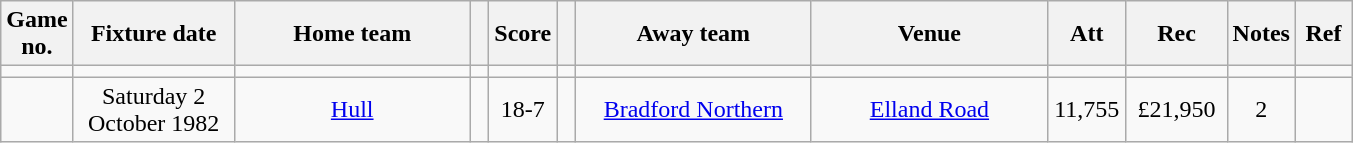<table class="wikitable" style="text-align:center;">
<tr>
<th width=20 abbr="No">Game no.</th>
<th width=100 abbr="Date">Fixture date</th>
<th width=150 abbr="Home Team">Home team</th>
<th width=5 abbr="space"></th>
<th width=20 abbr="Score">Score</th>
<th width=5 abbr="space"></th>
<th width=150 abbr="Away Team">Away team</th>
<th width=150 abbr="Venue">Venue</th>
<th width=45 abbr="Att">Att</th>
<th width=60 abbr="Rec">Rec</th>
<th width=20 abbr="Notes">Notes</th>
<th width=30 abbr="Ref">Ref</th>
</tr>
<tr>
<td></td>
<td></td>
<td></td>
<td></td>
<td></td>
<td></td>
<td></td>
<td></td>
<td></td>
<td></td>
<td></td>
</tr>
<tr>
<td></td>
<td>Saturday 2 October 1982</td>
<td><a href='#'>Hull</a></td>
<td></td>
<td>18-7</td>
<td></td>
<td><a href='#'>Bradford Northern</a></td>
<td><a href='#'>Elland Road</a></td>
<td>11,755</td>
<td>£21,950</td>
<td>2</td>
<td></td>
</tr>
</table>
